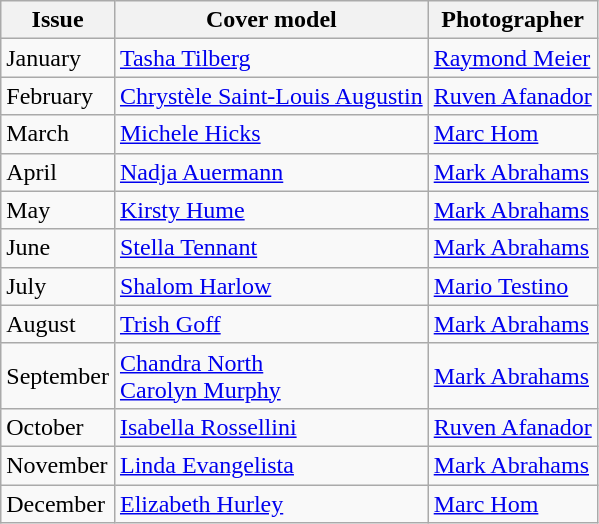<table class="sortable wikitable">
<tr>
<th>Issue</th>
<th>Cover model</th>
<th>Photographer</th>
</tr>
<tr>
<td>January</td>
<td><a href='#'>Tasha Tilberg</a></td>
<td><a href='#'>Raymond Meier</a></td>
</tr>
<tr>
<td>February</td>
<td><a href='#'>Chrystèle Saint-Louis Augustin</a></td>
<td><a href='#'>Ruven Afanador</a></td>
</tr>
<tr>
<td>March</td>
<td><a href='#'>Michele Hicks</a></td>
<td><a href='#'>Marc Hom</a></td>
</tr>
<tr>
<td>April</td>
<td><a href='#'>Nadja Auermann</a></td>
<td><a href='#'>Mark Abrahams</a></td>
</tr>
<tr>
<td>May</td>
<td><a href='#'>Kirsty Hume</a></td>
<td><a href='#'>Mark Abrahams</a></td>
</tr>
<tr>
<td>June</td>
<td><a href='#'>Stella Tennant</a></td>
<td><a href='#'>Mark Abrahams</a></td>
</tr>
<tr>
<td>July</td>
<td><a href='#'>Shalom Harlow</a></td>
<td><a href='#'>Mario Testino</a></td>
</tr>
<tr>
<td>August</td>
<td><a href='#'>Trish Goff</a></td>
<td><a href='#'>Mark Abrahams</a></td>
</tr>
<tr>
<td>September</td>
<td><a href='#'>Chandra North</a><br><a href='#'>Carolyn Murphy</a></td>
<td><a href='#'>Mark Abrahams</a></td>
</tr>
<tr>
<td>October</td>
<td><a href='#'>Isabella Rossellini</a></td>
<td><a href='#'>Ruven Afanador</a></td>
</tr>
<tr>
<td>November</td>
<td><a href='#'>Linda Evangelista</a></td>
<td><a href='#'>Mark Abrahams</a></td>
</tr>
<tr>
<td>December</td>
<td><a href='#'>Elizabeth Hurley</a></td>
<td><a href='#'>Marc Hom</a></td>
</tr>
</table>
